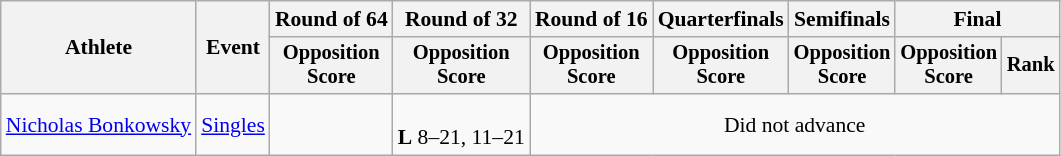<table class=wikitable style="font-size:90%">
<tr>
<th rowspan=2>Athlete</th>
<th rowspan=2>Event</th>
<th>Round of 64</th>
<th>Round of 32</th>
<th>Round of 16</th>
<th>Quarterfinals</th>
<th>Semifinals</th>
<th colspan=2>Final</th>
</tr>
<tr style="font-size:95%">
<th>Opposition<br>Score</th>
<th>Opposition<br>Score</th>
<th>Opposition<br>Score</th>
<th>Opposition<br>Score</th>
<th>Opposition<br>Score</th>
<th>Opposition<br>Score</th>
<th>Rank</th>
</tr>
<tr align=center>
<td align=left><a href='#'>Nicholas Bonkowsky</a></td>
<td align=left><a href='#'>Singles</a></td>
<td></td>
<td><br><strong>L</strong> 8–21, 11–21</td>
<td colspan=5>Did not advance</td>
</tr>
</table>
